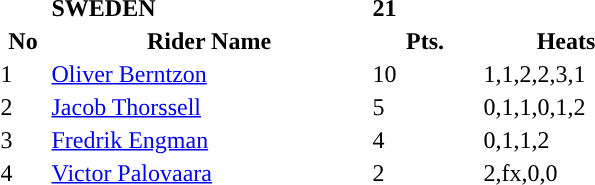<table class="toccolours">
<tr>
<td></td>
<td><strong>SWEDEN</strong></td>
<td><strong>21</strong></td>
</tr>
<tr>
<th width=30px>No</th>
<th width=210px>Rider Name</th>
<th width=70px>Pts.</th>
<th width=110px>Heats</th>
</tr>
<tr style="background-color:">
<td>1</td>
<td><a href='#'>Oliver Berntzon</a></td>
<td>10</td>
<td>1,1,2,2,3,1</td>
</tr>
<tr style="background-color:">
<td>2</td>
<td><a href='#'>Jacob Thorssell</a></td>
<td>5</td>
<td>0,1,1,0,1,2</td>
</tr>
<tr style="background-color:">
<td>3</td>
<td><a href='#'>Fredrik Engman</a></td>
<td>4</td>
<td>0,1,1,2</td>
</tr>
<tr style="background-color:">
<td>4</td>
<td><a href='#'>Victor Palovaara</a></td>
<td>2</td>
<td>2,fx,0,0</td>
</tr>
</table>
